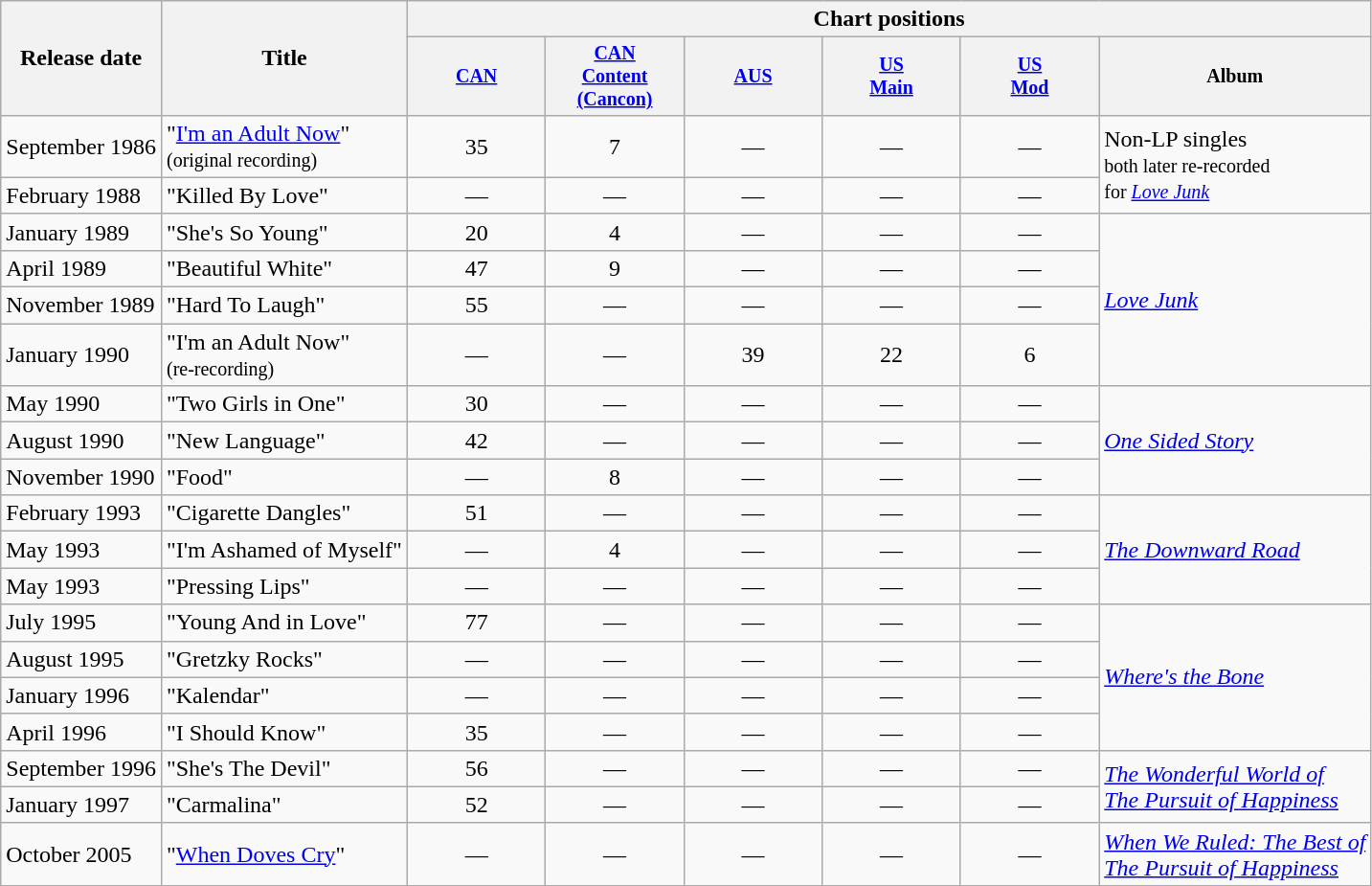<table class="wikitable">
<tr>
<th rowspan="2">Release date</th>
<th rowspan="2">Title</th>
<th colspan="6">Chart positions</th>
</tr>
<tr style="font-size:smaller;">
<th width="90"><a href='#'>CAN</a></th>
<th width="90"><a href='#'>CAN<br>Content<br>(Cancon)</a></th>
<th width="90"><a href='#'>AUS</a><br></th>
<th width="90"><a href='#'>US<br>Main</a></th>
<th width="90"><a href='#'>US<br>Mod</a></th>
<th>Album</th>
</tr>
<tr>
<td>September 1986</td>
<td>"<a href='#'>I'm an Adult Now</a>" <br><small> (original recording)</small></td>
<td align="center">35</td>
<td align="center">7</td>
<td align="center">—</td>
<td align="center">—</td>
<td align="center">—</td>
<td rowspan="2">Non-LP singles <br><small>both later re-recorded<br> for <em><a href='#'>Love Junk</a></em></small></td>
</tr>
<tr>
<td>February 1988</td>
<td>"Killed By Love"</td>
<td align="center">—</td>
<td align="center">—</td>
<td align="center">—</td>
<td align="center">—</td>
<td align="center">—</td>
</tr>
<tr>
<td>January 1989</td>
<td>"She's So Young"</td>
<td align="center">20</td>
<td align="center">4</td>
<td align="center">—</td>
<td align="center">—</td>
<td align="center">—</td>
<td rowspan="4"><em><a href='#'>Love Junk</a></em></td>
</tr>
<tr>
<td>April 1989</td>
<td>"Beautiful White"</td>
<td align="center">47</td>
<td align="center">9</td>
<td align="center">—</td>
<td align="center">—</td>
<td align="center">—</td>
</tr>
<tr>
<td>November 1989</td>
<td>"Hard To Laugh"</td>
<td align="center">55</td>
<td align="center">—</td>
<td align="center">—</td>
<td align="center">—</td>
<td align="center">—</td>
</tr>
<tr>
<td>January 1990</td>
<td>"I'm an Adult Now" <br><small> (re-recording)</small></td>
<td align="center">—</td>
<td align="center">—</td>
<td align="center">39</td>
<td align="center">22</td>
<td align="center">6</td>
</tr>
<tr>
<td>May 1990</td>
<td>"Two Girls in One"</td>
<td align="center">30</td>
<td align="center">—</td>
<td align="center">—</td>
<td align="center">—</td>
<td align="center">—</td>
<td rowspan="3"><em><a href='#'>One Sided Story</a></em></td>
</tr>
<tr>
<td>August 1990</td>
<td>"New Language"</td>
<td align="center">42</td>
<td align="center">—</td>
<td align="center">—</td>
<td align="center">—</td>
<td align="center">—</td>
</tr>
<tr>
<td>November 1990</td>
<td>"Food"</td>
<td align="center">—</td>
<td align="center">8</td>
<td align="center">—</td>
<td align="center">—</td>
<td align="center">—</td>
</tr>
<tr>
<td>February 1993</td>
<td>"Cigarette Dangles"</td>
<td align="center">51</td>
<td align="center">—</td>
<td align="center">—</td>
<td align="center">—</td>
<td align="center">—</td>
<td rowspan="3"><em><a href='#'>The Downward Road</a></em></td>
</tr>
<tr>
<td>May 1993</td>
<td>"I'm Ashamed of Myself"</td>
<td align="center">—</td>
<td align="center">4</td>
<td align="center">—</td>
<td align="center">—</td>
<td align="center">—</td>
</tr>
<tr>
<td>May 1993</td>
<td>"Pressing Lips"</td>
<td align="center">—</td>
<td align="center">—</td>
<td align="center">—</td>
<td align="center">—</td>
<td align="center">—</td>
</tr>
<tr>
<td>July 1995</td>
<td>"Young And in Love"</td>
<td align="center">77</td>
<td align="center">—</td>
<td align="center">—</td>
<td align="center">—</td>
<td align="center">—</td>
<td rowspan="4"><em><a href='#'>Where's the Bone</a></em></td>
</tr>
<tr>
<td>August 1995</td>
<td>"Gretzky Rocks"</td>
<td align="center">—</td>
<td align="center">—</td>
<td align="center">—</td>
<td align="center">—</td>
<td align="center">—</td>
</tr>
<tr>
<td>January 1996</td>
<td>"Kalendar"</td>
<td align="center">—</td>
<td align="center">—</td>
<td align="center">—</td>
<td align="center">—</td>
<td align="center">—</td>
</tr>
<tr>
<td>April 1996</td>
<td>"I Should Know"</td>
<td align="center">35</td>
<td align="center">—</td>
<td align="center">—</td>
<td align="center">—</td>
<td align="center">—</td>
</tr>
<tr>
<td>September 1996</td>
<td>"She's The Devil"</td>
<td align="center">56</td>
<td align="center">—</td>
<td align="center">—</td>
<td align="center">—</td>
<td align="center">—</td>
<td rowspan="2"><em><a href='#'>The Wonderful World of</a></em><br><em><a href='#'>The Pursuit of Happiness</a></em></td>
</tr>
<tr>
<td>January 1997</td>
<td>"Carmalina"</td>
<td align="center">52</td>
<td align="center">—</td>
<td align="center">—</td>
<td align="center">—</td>
<td align="center">—</td>
</tr>
<tr>
<td>October 2005</td>
<td>"<a href='#'>When Doves Cry</a>"</td>
<td align="center">—</td>
<td align="center">—</td>
<td align="center">—</td>
<td align="center">—</td>
<td align="center">—</td>
<td><em><a href='#'>When We Ruled: The Best of</a></em><br><em><a href='#'>The Pursuit of Happiness</a></em></td>
</tr>
</table>
